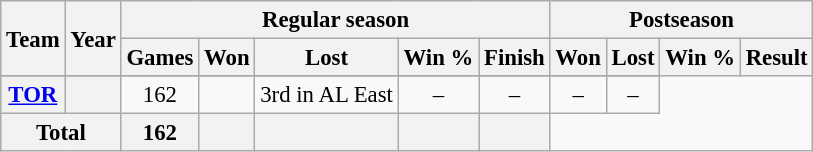<table class="wikitable" style="font-size: 95%; text-align:center;">
<tr>
<th rowspan="2">Team</th>
<th rowspan="2">Year</th>
<th colspan="5">Regular season</th>
<th colspan="4">Postseason</th>
</tr>
<tr>
<th>Games</th>
<th>Won</th>
<th>Lost</th>
<th>Win %</th>
<th>Finish</th>
<th>Won</th>
<th>Lost</th>
<th>Win %</th>
<th>Result</th>
</tr>
<tr>
</tr>
<tr>
<th><a href='#'>TOR</a></th>
<th></th>
<td>162</td>
<td></td>
<td>3rd in AL East</td>
<td>–</td>
<td>–</td>
<td>–</td>
<td>–</td>
</tr>
<tr>
<th colspan="2">Total</th>
<th>162</th>
<th></th>
<th></th>
<th></th>
<th></th>
</tr>
</table>
